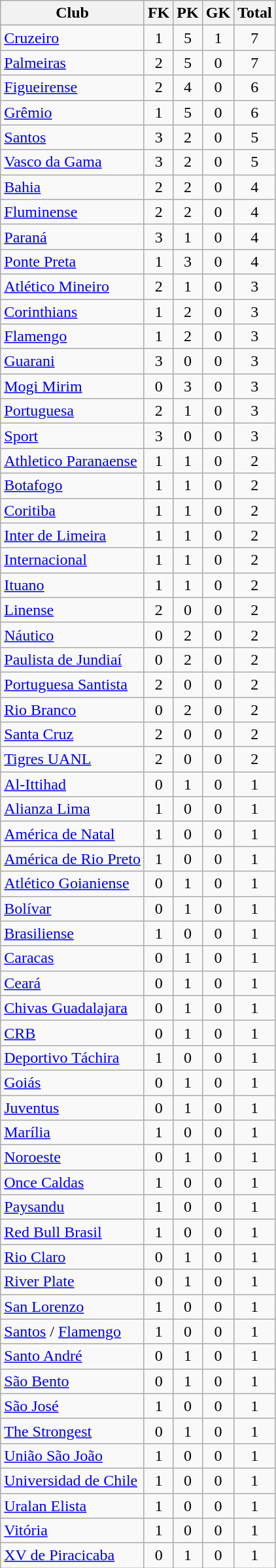<table class="wikitable sortable">
<tr>
<th>Club</th>
<th>FK</th>
<th>PK</th>
<th>GK</th>
<th>Total</th>
</tr>
<tr>
<td> <a href='#'>Cruzeiro</a></td>
<td align=center>1</td>
<td align=center>5</td>
<td align=center>1</td>
<td align=center>7</td>
</tr>
<tr>
<td> <a href='#'>Palmeiras</a></td>
<td align=center>2</td>
<td align=center>5</td>
<td align=center>0</td>
<td align=center>7</td>
</tr>
<tr>
<td> <a href='#'>Figueirense</a></td>
<td align=center>2</td>
<td align=center>4</td>
<td align=center>0</td>
<td align=center>6</td>
</tr>
<tr>
<td> <a href='#'>Grêmio</a></td>
<td align=center>1</td>
<td align=center>5</td>
<td align=center>0</td>
<td align=center>6</td>
</tr>
<tr>
<td> <a href='#'>Santos</a></td>
<td align=center>3</td>
<td align=center>2</td>
<td align=center>0</td>
<td align=center>5</td>
</tr>
<tr>
<td> <a href='#'>Vasco da Gama</a></td>
<td align=center>3</td>
<td align=center>2</td>
<td align=center>0</td>
<td align=center>5</td>
</tr>
<tr>
<td> <a href='#'>Bahia</a></td>
<td align=center>2</td>
<td align=center>2</td>
<td align=center>0</td>
<td align=center>4</td>
</tr>
<tr>
<td> <a href='#'>Fluminense</a></td>
<td align=center>2</td>
<td align=center>2</td>
<td align=center>0</td>
<td align=center>4</td>
</tr>
<tr>
<td> <a href='#'>Paraná</a></td>
<td align=center>3</td>
<td align=center>1</td>
<td align=center>0</td>
<td align=center>4</td>
</tr>
<tr>
<td> <a href='#'>Ponte Preta</a></td>
<td align=center>1</td>
<td align=center>3</td>
<td align=center>0</td>
<td align=center>4</td>
</tr>
<tr>
<td> <a href='#'>Atlético Mineiro</a></td>
<td align=center>2</td>
<td align=center>1</td>
<td align=center>0</td>
<td align=center>3</td>
</tr>
<tr>
<td> <a href='#'>Corinthians</a></td>
<td align=center>1</td>
<td align=center>2</td>
<td align=center>0</td>
<td align=center>3</td>
</tr>
<tr>
<td> <a href='#'>Flamengo</a></td>
<td align=center>1</td>
<td align=center>2</td>
<td align=center>0</td>
<td align=center>3</td>
</tr>
<tr>
<td> <a href='#'>Guarani</a></td>
<td align=center>3</td>
<td align=center>0</td>
<td align=center>0</td>
<td align=center>3</td>
</tr>
<tr>
<td> <a href='#'>Mogi Mirim</a></td>
<td align=center>0</td>
<td align=center>3</td>
<td align=center>0</td>
<td align=center>3</td>
</tr>
<tr>
<td> <a href='#'>Portuguesa</a></td>
<td align=center>2</td>
<td align=center>1</td>
<td align=center>0</td>
<td align=center>3</td>
</tr>
<tr>
<td> <a href='#'>Sport</a></td>
<td align=center>3</td>
<td align=center>0</td>
<td align=center>0</td>
<td align=center>3</td>
</tr>
<tr>
<td> <a href='#'>Athletico Paranaense</a></td>
<td align=center>1</td>
<td align=center>1</td>
<td align=center>0</td>
<td align=center>2</td>
</tr>
<tr>
<td> <a href='#'>Botafogo</a></td>
<td align=center>1</td>
<td align=center>1</td>
<td align=center>0</td>
<td align=center>2</td>
</tr>
<tr>
<td> <a href='#'>Coritiba</a></td>
<td align=center>1</td>
<td align=center>1</td>
<td align=center>0</td>
<td align=center>2</td>
</tr>
<tr>
<td> <a href='#'>Inter de Limeira</a></td>
<td align=center>1</td>
<td align=center>1</td>
<td align=center>0</td>
<td align=center>2</td>
</tr>
<tr>
<td> <a href='#'>Internacional</a></td>
<td align=center>1</td>
<td align=center>1</td>
<td align=center>0</td>
<td align=center>2</td>
</tr>
<tr>
<td> <a href='#'>Ituano</a></td>
<td align=center>1</td>
<td align=center>1</td>
<td align=center>0</td>
<td align=center>2</td>
</tr>
<tr>
<td> <a href='#'>Linense</a></td>
<td align=center>2</td>
<td align=center>0</td>
<td align=center>0</td>
<td align=center>2</td>
</tr>
<tr>
<td> <a href='#'>Náutico</a></td>
<td align=center>0</td>
<td align=center>2</td>
<td align=center>0</td>
<td align=center>2</td>
</tr>
<tr>
<td> <a href='#'>Paulista de Jundiaí</a></td>
<td align=center>0</td>
<td align=center>2</td>
<td align=center>0</td>
<td align=center>2</td>
</tr>
<tr>
<td> <a href='#'>Portuguesa Santista</a></td>
<td align=center>2</td>
<td align=center>0</td>
<td align=center>0</td>
<td align=center>2</td>
</tr>
<tr>
<td> <a href='#'>Rio Branco</a></td>
<td align=center>0</td>
<td align=center>2</td>
<td align=center>0</td>
<td align=center>2</td>
</tr>
<tr>
<td> <a href='#'>Santa Cruz</a></td>
<td align=center>2</td>
<td align=center>0</td>
<td align=center>0</td>
<td align=center>2</td>
</tr>
<tr>
<td> <a href='#'>Tigres UANL</a></td>
<td align=center>2</td>
<td align=center>0</td>
<td align=center>0</td>
<td align=center>2</td>
</tr>
<tr>
<td> <a href='#'>Al-Ittihad</a></td>
<td align=center>0</td>
<td align=center>1</td>
<td align=center>0</td>
<td align=center>1</td>
</tr>
<tr>
<td> <a href='#'>Alianza Lima</a></td>
<td align=center>1</td>
<td align=center>0</td>
<td align=center>0</td>
<td align=center>1</td>
</tr>
<tr>
<td> <a href='#'>América de Natal</a></td>
<td align=center>1</td>
<td align=center>0</td>
<td align=center>0</td>
<td align=center>1</td>
</tr>
<tr>
<td> <a href='#'>América de Rio Preto</a></td>
<td align=center>1</td>
<td align=center>0</td>
<td align=center>0</td>
<td align=center>1</td>
</tr>
<tr>
<td> <a href='#'>Atlético Goianiense</a></td>
<td align=center>0</td>
<td align=center>1</td>
<td align=center>0</td>
<td align=center>1</td>
</tr>
<tr>
<td> <a href='#'>Bolívar</a></td>
<td align=center>0</td>
<td align=center>1</td>
<td align=center>0</td>
<td align=center>1</td>
</tr>
<tr>
<td> <a href='#'>Brasiliense</a></td>
<td align=center>1</td>
<td align=center>0</td>
<td align=center>0</td>
<td align=center>1</td>
</tr>
<tr>
<td> <a href='#'>Caracas</a></td>
<td align=center>0</td>
<td align=center>1</td>
<td align=center>0</td>
<td align=center>1</td>
</tr>
<tr>
<td> <a href='#'>Ceará</a></td>
<td align=center>0</td>
<td align=center>1</td>
<td align=center>0</td>
<td align=center>1</td>
</tr>
<tr>
<td> <a href='#'>Chivas Guadalajara</a></td>
<td align=center>0</td>
<td align=center>1</td>
<td align=center>0</td>
<td align=center>1</td>
</tr>
<tr>
<td> <a href='#'>CRB</a></td>
<td align=center>0</td>
<td align=center>1</td>
<td align=center>0</td>
<td align=center>1</td>
</tr>
<tr>
<td> <a href='#'>Deportivo Táchira</a></td>
<td align=center>1</td>
<td align=center>0</td>
<td align=center>0</td>
<td align=center>1</td>
</tr>
<tr>
<td> <a href='#'>Goiás</a></td>
<td align=center>0</td>
<td align=center>1</td>
<td align=center>0</td>
<td align=center>1</td>
</tr>
<tr>
<td> <a href='#'>Juventus</a></td>
<td align=center>0</td>
<td align=center>1</td>
<td align=center>0</td>
<td align=center>1</td>
</tr>
<tr>
<td> <a href='#'>Marília</a></td>
<td align=center>1</td>
<td align=center>0</td>
<td align=center>0</td>
<td align=center>1</td>
</tr>
<tr>
<td> <a href='#'>Noroeste</a></td>
<td align=center>0</td>
<td align=center>1</td>
<td align=center>0</td>
<td align=center>1</td>
</tr>
<tr>
<td> <a href='#'>Once Caldas</a></td>
<td align=center>1</td>
<td align=center>0</td>
<td align=center>0</td>
<td align=center>1</td>
</tr>
<tr>
<td> <a href='#'>Paysandu</a></td>
<td align=center>1</td>
<td align=center>0</td>
<td align=center>0</td>
<td align=center>1</td>
</tr>
<tr>
<td> <a href='#'>Red Bull Brasil</a></td>
<td align=center>1</td>
<td align=center>0</td>
<td align=center>0</td>
<td align=center>1</td>
</tr>
<tr>
<td> <a href='#'>Rio Claro</a></td>
<td align=center>0</td>
<td align=center>1</td>
<td align=center>0</td>
<td align=center>1</td>
</tr>
<tr>
<td> <a href='#'>River Plate</a></td>
<td align=center>0</td>
<td align=center>1</td>
<td align=center>0</td>
<td align=center>1</td>
</tr>
<tr>
<td> <a href='#'>San Lorenzo</a></td>
<td align=center>1</td>
<td align=center>0</td>
<td align=center>0</td>
<td align=center>1</td>
</tr>
<tr>
<td> <a href='#'>Santos</a> / <a href='#'>Flamengo</a></td>
<td align=center>1</td>
<td align=center>0</td>
<td align=center>0</td>
<td align=center>1</td>
</tr>
<tr>
<td> <a href='#'>Santo André</a></td>
<td align=center>0</td>
<td align=center>1</td>
<td align=center>0</td>
<td align=center>1</td>
</tr>
<tr>
<td> <a href='#'>São Bento</a></td>
<td align=center>0</td>
<td align=center>1</td>
<td align=center>0</td>
<td align=center>1</td>
</tr>
<tr>
<td> <a href='#'>São José</a></td>
<td align=center>1</td>
<td align=center>0</td>
<td align=center>0</td>
<td align=center>1</td>
</tr>
<tr>
<td> <a href='#'>The Strongest</a></td>
<td align=center>0</td>
<td align=center>1</td>
<td align=center>0</td>
<td align=center>1</td>
</tr>
<tr>
<td> <a href='#'>União São João</a></td>
<td align=center>1</td>
<td align=center>0</td>
<td align=center>0</td>
<td align=center>1</td>
</tr>
<tr>
<td> <a href='#'>Universidad de Chile</a></td>
<td align=center>1</td>
<td align=center>0</td>
<td align=center>0</td>
<td align=center>1</td>
</tr>
<tr>
<td> <a href='#'>Uralan Elista</a></td>
<td align=center>1</td>
<td align=center>0</td>
<td align=center>0</td>
<td align=center>1</td>
</tr>
<tr>
<td> <a href='#'>Vitória</a></td>
<td align=center>1</td>
<td align=center>0</td>
<td align=center>0</td>
<td align=center>1</td>
</tr>
<tr>
<td> <a href='#'>XV de Piracicaba</a></td>
<td align=center>0</td>
<td align=center>1</td>
<td align=center>0</td>
<td align=center>1</td>
</tr>
</table>
